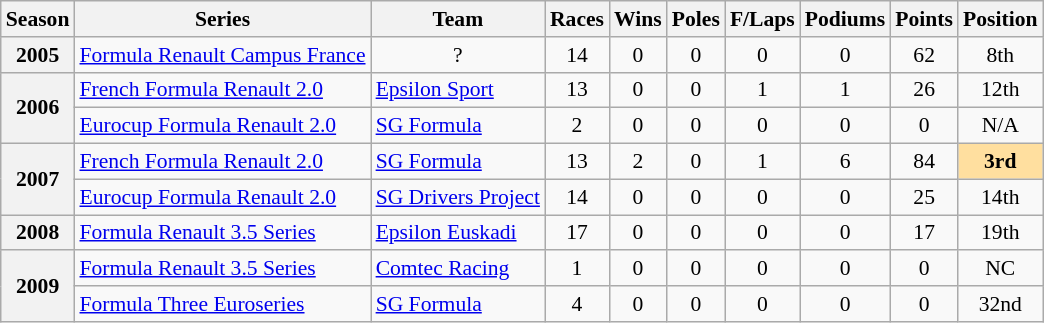<table class="wikitable" style="font-size: 90%; text-align:center">
<tr>
<th>Season</th>
<th>Series</th>
<th>Team</th>
<th>Races</th>
<th>Wins</th>
<th>Poles</th>
<th>F/Laps</th>
<th>Podiums</th>
<th>Points</th>
<th>Position</th>
</tr>
<tr>
<th align="left"><strong>2005</strong></th>
<td align="left"><a href='#'>Formula Renault Campus France</a></td>
<td>?</td>
<td>14</td>
<td>0</td>
<td>0</td>
<td>0</td>
<td>0</td>
<td>62</td>
<td>8th</td>
</tr>
<tr>
<th rowspan="2">2006</th>
<td align="left"><a href='#'>French Formula Renault 2.0</a></td>
<td align="left"><a href='#'>Epsilon Sport</a></td>
<td>13</td>
<td>0</td>
<td>0</td>
<td>1</td>
<td>1</td>
<td>26</td>
<td>12th</td>
</tr>
<tr>
<td align="left"><a href='#'>Eurocup Formula Renault 2.0</a></td>
<td align="left"><a href='#'>SG Formula</a></td>
<td>2</td>
<td>0</td>
<td>0</td>
<td>0</td>
<td>0</td>
<td>0</td>
<td>N/A</td>
</tr>
<tr>
<th rowspan="2">2007</th>
<td align="left"><a href='#'>French Formula Renault 2.0</a></td>
<td align="left"><a href='#'>SG Formula</a></td>
<td>13</td>
<td>2</td>
<td>0</td>
<td>1</td>
<td>6</td>
<td>84</td>
<th style="background:#FFDF9F;">3rd</th>
</tr>
<tr>
<td align="left"><a href='#'>Eurocup Formula Renault 2.0</a></td>
<td align="left"><a href='#'>SG Drivers Project</a></td>
<td>14</td>
<td>0</td>
<td>0</td>
<td>0</td>
<td>0</td>
<td>25</td>
<td>14th</td>
</tr>
<tr>
<th>2008</th>
<td align="left"><a href='#'>Formula Renault 3.5 Series</a></td>
<td align="left"><a href='#'>Epsilon Euskadi</a></td>
<td>17</td>
<td>0</td>
<td>0</td>
<td>0</td>
<td>0</td>
<td>17</td>
<td>19th</td>
</tr>
<tr>
<th rowspan="2">2009</th>
<td align="left"><a href='#'>Formula Renault 3.5 Series</a></td>
<td align="left"><a href='#'>Comtec Racing</a></td>
<td>1</td>
<td>0</td>
<td>0</td>
<td>0</td>
<td>0</td>
<td>0</td>
<td>NC</td>
</tr>
<tr>
<td align="left"><a href='#'>Formula Three Euroseries</a></td>
<td align="left"><a href='#'>SG Formula</a></td>
<td>4</td>
<td>0</td>
<td>0</td>
<td>0</td>
<td>0</td>
<td>0</td>
<td>32nd</td>
</tr>
</table>
